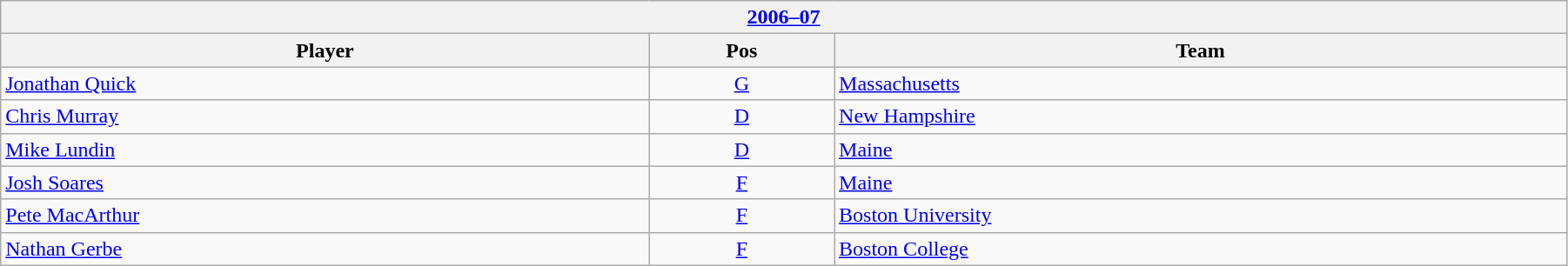<table class="wikitable" width=95%>
<tr>
<th colspan=3><a href='#'>2006–07</a></th>
</tr>
<tr>
<th>Player</th>
<th>Pos</th>
<th>Team</th>
</tr>
<tr>
<td><a href='#'>Jonathan Quick</a></td>
<td align=center><a href='#'>G</a></td>
<td><a href='#'>Massachusetts</a></td>
</tr>
<tr>
<td><a href='#'>Chris Murray</a></td>
<td align=center><a href='#'>D</a></td>
<td><a href='#'>New Hampshire</a></td>
</tr>
<tr>
<td><a href='#'>Mike Lundin</a></td>
<td align=center><a href='#'>D</a></td>
<td><a href='#'>Maine</a></td>
</tr>
<tr>
<td><a href='#'>Josh Soares</a></td>
<td align=center><a href='#'>F</a></td>
<td><a href='#'>Maine</a></td>
</tr>
<tr>
<td><a href='#'>Pete MacArthur</a></td>
<td align=center><a href='#'>F</a></td>
<td><a href='#'>Boston University</a></td>
</tr>
<tr>
<td><a href='#'>Nathan Gerbe</a></td>
<td align=center><a href='#'>F</a></td>
<td><a href='#'>Boston College</a></td>
</tr>
</table>
